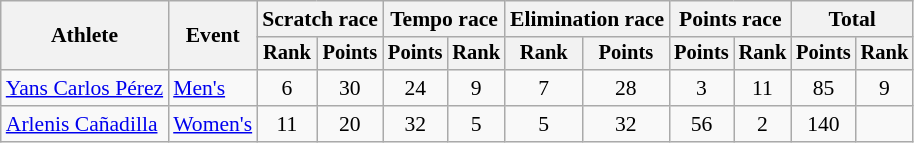<table class=wikitable style="font-size:90%;">
<tr>
<th rowspan=2>Athlete</th>
<th rowspan=2>Event</th>
<th colspan=2>Scratch race</th>
<th colspan=2>Tempo race</th>
<th colspan=2>Elimination race</th>
<th colspan=2>Points race</th>
<th colspan=2>Total</th>
</tr>
<tr style="font-size:95%">
<th>Rank</th>
<th>Points</th>
<th>Points</th>
<th>Rank</th>
<th>Rank</th>
<th>Points</th>
<th>Points</th>
<th>Rank</th>
<th>Points</th>
<th>Rank</th>
</tr>
<tr align=center>
<td align=left><a href='#'>Yans Carlos Pérez</a></td>
<td align=left><a href='#'>Men's</a></td>
<td>6</td>
<td>30</td>
<td>24</td>
<td>9</td>
<td>7</td>
<td>28</td>
<td>3</td>
<td>11</td>
<td>85</td>
<td>9</td>
</tr>
<tr align=center>
<td align=left><a href='#'>Arlenis Cañadilla</a></td>
<td align=left><a href='#'>Women's</a></td>
<td>11</td>
<td>20</td>
<td>32</td>
<td>5</td>
<td>5</td>
<td>32</td>
<td>56</td>
<td>2</td>
<td>140</td>
<td></td>
</tr>
</table>
